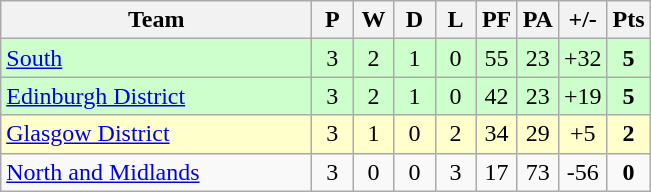<table class="wikitable" style="text-align: center;">
<tr>
<th width="200">Team</th>
<th width="20">P</th>
<th width="20">W</th>
<th width="20">D</th>
<th width="20">L</th>
<th width="20">PF</th>
<th width="20">PA</th>
<th width="25">+/-</th>
<th width="20">Pts</th>
</tr>
<tr bgcolor="#ccffcc">
<td align="left"><a href='#'>South</a></td>
<td>3</td>
<td>2</td>
<td>1</td>
<td>0</td>
<td>55</td>
<td>23</td>
<td>+32</td>
<td><strong>5</strong></td>
</tr>
<tr bgcolor="#ccffcc">
<td align="left"><a href='#'>Edinburgh District</a></td>
<td>3</td>
<td>2</td>
<td>1</td>
<td>0</td>
<td>42</td>
<td>23</td>
<td>+19</td>
<td><strong>5</strong></td>
</tr>
<tr bgcolor="#ffffcc">
<td align="left"><a href='#'>Glasgow District</a></td>
<td>3</td>
<td>1</td>
<td>0</td>
<td>2</td>
<td>34</td>
<td>29</td>
<td>+5</td>
<td><strong>2</strong></td>
</tr>
<tr>
<td align="left"><a href='#'>North and Midlands</a></td>
<td>3</td>
<td>0</td>
<td>0</td>
<td>3</td>
<td>17</td>
<td>73</td>
<td>-56</td>
<td><strong>0</strong></td>
</tr>
</table>
